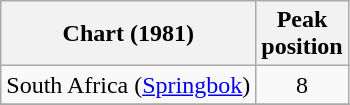<table class="wikitable">
<tr>
<th align="left">Chart (1981)</th>
<th align="left">Peak<br>position</th>
</tr>
<tr>
<td>South Africa (<a href='#'>Springbok</a>)</td>
<td align="center">8</td>
</tr>
<tr>
</tr>
</table>
